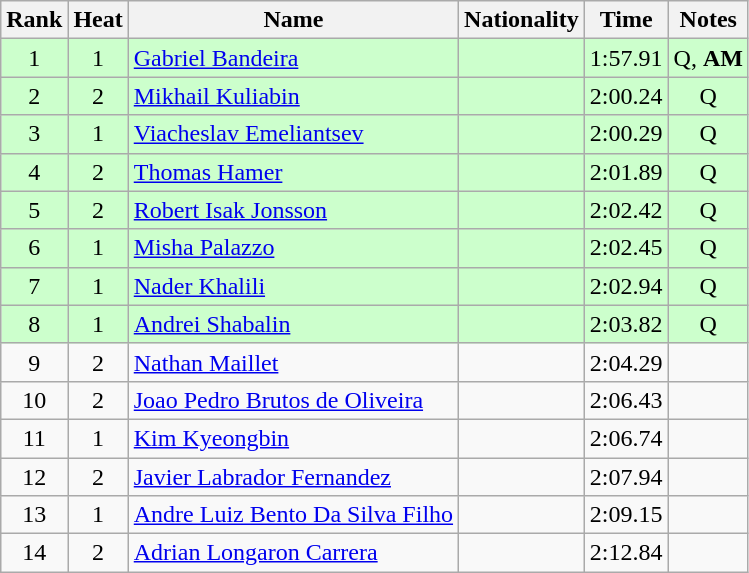<table class="wikitable sortable" style="text-align:center">
<tr>
<th>Rank</th>
<th>Heat</th>
<th>Name</th>
<th>Nationality</th>
<th>Time</th>
<th>Notes</th>
</tr>
<tr bgcolor=ccffcc>
<td>1</td>
<td>1</td>
<td align=left><a href='#'>Gabriel Bandeira</a></td>
<td align=left></td>
<td>1:57.91</td>
<td>Q, <strong>AM</strong></td>
</tr>
<tr bgcolor=ccffcc>
<td>2</td>
<td>2</td>
<td align=left><a href='#'>Mikhail Kuliabin</a></td>
<td align=left></td>
<td>2:00.24</td>
<td>Q</td>
</tr>
<tr bgcolor=ccffcc>
<td>3</td>
<td>1</td>
<td align=left><a href='#'>Viacheslav Emeliantsev</a></td>
<td align=left></td>
<td>2:00.29</td>
<td>Q</td>
</tr>
<tr bgcolor=ccffcc>
<td>4</td>
<td>2</td>
<td align=left><a href='#'>Thomas Hamer</a></td>
<td align=left></td>
<td>2:01.89</td>
<td>Q</td>
</tr>
<tr bgcolor=ccffcc>
<td>5</td>
<td>2</td>
<td align=left><a href='#'>Robert Isak Jonsson</a></td>
<td align=left></td>
<td>2:02.42</td>
<td>Q</td>
</tr>
<tr bgcolor=ccffcc>
<td>6</td>
<td>1</td>
<td align=left><a href='#'>Misha Palazzo</a></td>
<td align=left></td>
<td>2:02.45</td>
<td>Q</td>
</tr>
<tr bgcolor=ccffcc>
<td>7</td>
<td>1</td>
<td align=left><a href='#'>Nader Khalili</a></td>
<td align=left></td>
<td>2:02.94</td>
<td>Q</td>
</tr>
<tr bgcolor=ccffcc>
<td>8</td>
<td>1</td>
<td align=left><a href='#'>Andrei Shabalin</a></td>
<td align=left></td>
<td>2:03.82</td>
<td>Q</td>
</tr>
<tr>
<td>9</td>
<td>2</td>
<td align=left><a href='#'>Nathan Maillet</a></td>
<td align=left></td>
<td>2:04.29</td>
<td></td>
</tr>
<tr>
<td>10</td>
<td>2</td>
<td align=left><a href='#'>Joao Pedro Brutos de Oliveira</a></td>
<td align=left></td>
<td>2:06.43</td>
<td></td>
</tr>
<tr>
<td>11</td>
<td>1</td>
<td align=left><a href='#'>Kim Kyeongbin</a></td>
<td align=left></td>
<td>2:06.74</td>
<td></td>
</tr>
<tr>
<td>12</td>
<td>2</td>
<td align=left><a href='#'>Javier Labrador Fernandez</a></td>
<td align=left></td>
<td>2:07.94</td>
<td></td>
</tr>
<tr>
<td>13</td>
<td>1</td>
<td align=left><a href='#'>Andre Luiz Bento Da Silva Filho</a></td>
<td align=left></td>
<td>2:09.15</td>
<td></td>
</tr>
<tr>
<td>14</td>
<td>2</td>
<td align=left><a href='#'>Adrian Longaron Carrera</a></td>
<td align=left></td>
<td>2:12.84</td>
<td></td>
</tr>
</table>
